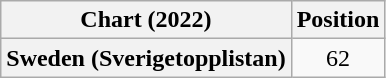<table class="wikitable plainrowheaders" style="text-align:center">
<tr>
<th scope="col">Chart (2022)</th>
<th scope="col">Position</th>
</tr>
<tr>
<th scope="row">Sweden (Sverigetopplistan)</th>
<td>62</td>
</tr>
</table>
